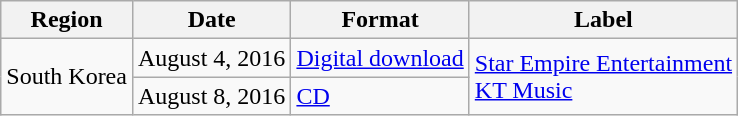<table class="wikitable">
<tr>
<th>Region</th>
<th>Date</th>
<th>Format</th>
<th>Label</th>
</tr>
<tr>
<td rowspan="2">South Korea</td>
<td>August 4, 2016</td>
<td><a href='#'>Digital download</a></td>
<td rowspan="2"><a href='#'>Star Empire Entertainment</a> <br> <a href='#'>KT Music</a></td>
</tr>
<tr>
<td>August 8, 2016</td>
<td><a href='#'>CD</a></td>
</tr>
</table>
